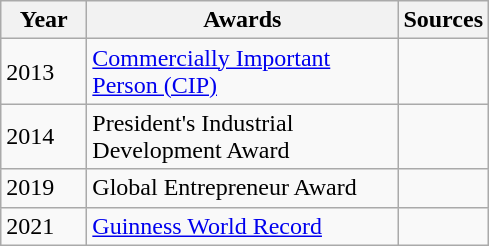<table class="wikitable">
<tr>
<th style="width:50px;">Year</th>
<th width="200px">Awards</th>
<th>Sources</th>
</tr>
<tr>
<td>2013</td>
<td><a href='#'>Commercially Important Person (CIP)</a></td>
<td></td>
</tr>
<tr>
<td>2014</td>
<td>President's Industrial Development Award</td>
<td></td>
</tr>
<tr>
<td>2019</td>
<td>Global Entrepreneur Award</td>
<td></td>
</tr>
<tr>
<td>2021</td>
<td><a href='#'>Guinness World Record</a></td>
<td></td>
</tr>
</table>
